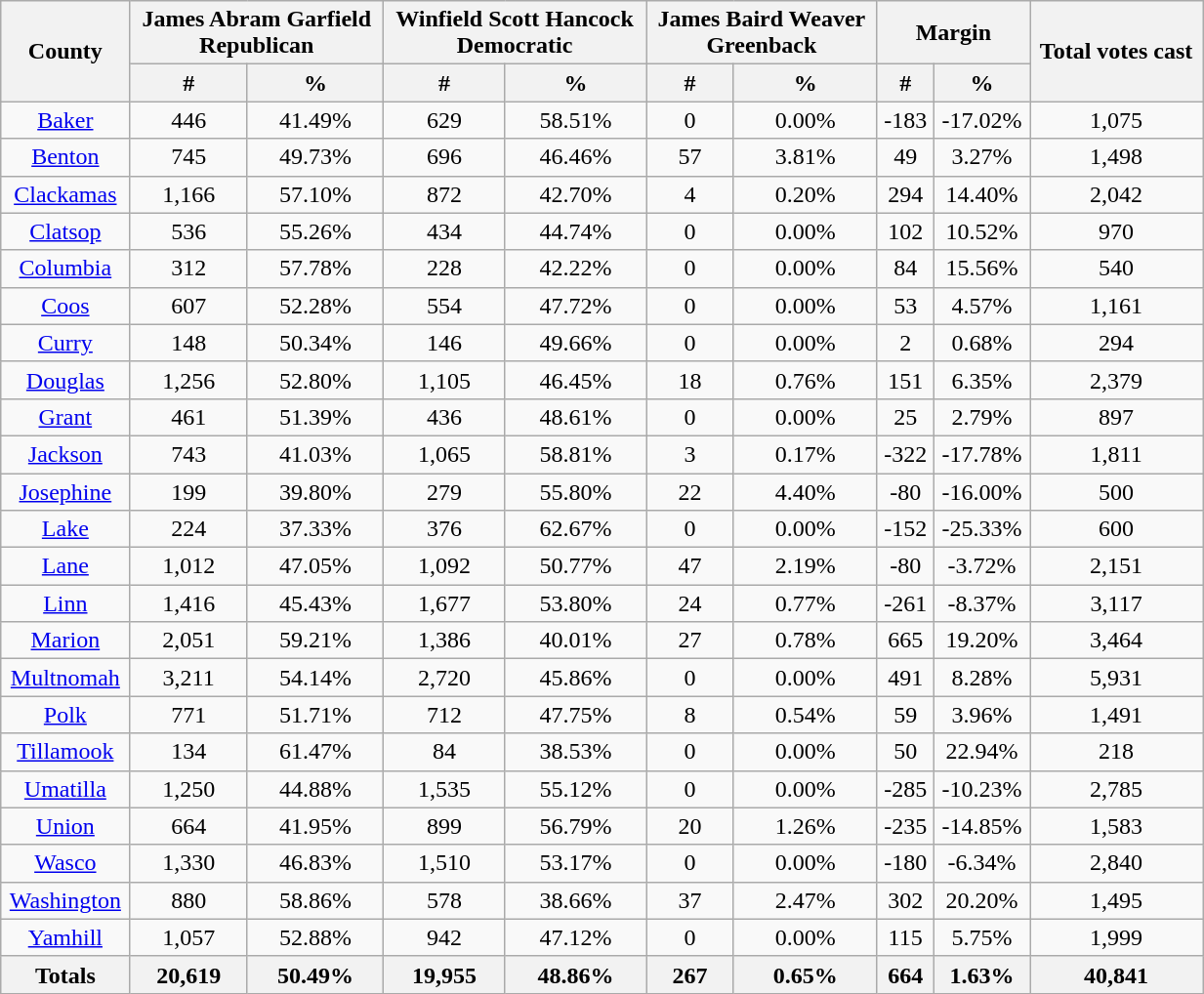<table width="65%"  class="wikitable sortable" style="text-align:center">
<tr>
<th style="text-align:center;" rowspan="2">County</th>
<th style="text-align:center;" colspan="2">James Abram Garfield<br>Republican</th>
<th style="text-align:center;" colspan="2">Winfield Scott Hancock<br>Democratic</th>
<th style="text-align:center;" colspan="2">James Baird Weaver<br>Greenback</th>
<th style="text-align:center;" colspan="2">Margin</th>
<th style="text-align:center;" rowspan="2">Total votes cast</th>
</tr>
<tr>
<th style="text-align:center;" data-sort-type="number">#</th>
<th style="text-align:center;" data-sort-type="number">%</th>
<th style="text-align:center;" data-sort-type="number">#</th>
<th style="text-align:center;" data-sort-type="number">%</th>
<th style="text-align:center;" data-sort-type="number">#</th>
<th style="text-align:center;" data-sort-type="number">%</th>
<th style="text-align:center;" data-sort-type="number">#</th>
<th style="text-align:center;" data-sort-type="number">%</th>
</tr>
<tr style="text-align:center;">
<td><a href='#'>Baker</a></td>
<td>446</td>
<td>41.49%</td>
<td>629</td>
<td>58.51%</td>
<td>0</td>
<td>0.00%</td>
<td>-183</td>
<td>-17.02%</td>
<td>1,075</td>
</tr>
<tr style="text-align:center;">
<td><a href='#'>Benton</a></td>
<td>745</td>
<td>49.73%</td>
<td>696</td>
<td>46.46%</td>
<td>57</td>
<td>3.81%</td>
<td>49</td>
<td>3.27%</td>
<td>1,498</td>
</tr>
<tr style="text-align:center;">
<td><a href='#'>Clackamas</a></td>
<td>1,166</td>
<td>57.10%</td>
<td>872</td>
<td>42.70%</td>
<td>4</td>
<td>0.20%</td>
<td>294</td>
<td>14.40%</td>
<td>2,042</td>
</tr>
<tr style="text-align:center;">
<td><a href='#'>Clatsop</a></td>
<td>536</td>
<td>55.26%</td>
<td>434</td>
<td>44.74%</td>
<td>0</td>
<td>0.00%</td>
<td>102</td>
<td>10.52%</td>
<td>970</td>
</tr>
<tr style="text-align:center;">
<td><a href='#'>Columbia</a></td>
<td>312</td>
<td>57.78%</td>
<td>228</td>
<td>42.22%</td>
<td>0</td>
<td>0.00%</td>
<td>84</td>
<td>15.56%</td>
<td>540</td>
</tr>
<tr style="text-align:center;">
<td><a href='#'>Coos</a></td>
<td>607</td>
<td>52.28%</td>
<td>554</td>
<td>47.72%</td>
<td>0</td>
<td>0.00%</td>
<td>53</td>
<td>4.57%</td>
<td>1,161</td>
</tr>
<tr style="text-align:center;">
<td><a href='#'>Curry</a></td>
<td>148</td>
<td>50.34%</td>
<td>146</td>
<td>49.66%</td>
<td>0</td>
<td>0.00%</td>
<td>2</td>
<td>0.68%</td>
<td>294</td>
</tr>
<tr style="text-align:center;">
<td><a href='#'>Douglas</a></td>
<td>1,256</td>
<td>52.80%</td>
<td>1,105</td>
<td>46.45%</td>
<td>18</td>
<td>0.76%</td>
<td>151</td>
<td>6.35%</td>
<td>2,379</td>
</tr>
<tr style="text-align:center;">
<td><a href='#'>Grant</a></td>
<td>461</td>
<td>51.39%</td>
<td>436</td>
<td>48.61%</td>
<td>0</td>
<td>0.00%</td>
<td>25</td>
<td>2.79%</td>
<td>897</td>
</tr>
<tr style="text-align:center;">
<td><a href='#'>Jackson</a></td>
<td>743</td>
<td>41.03%</td>
<td>1,065</td>
<td>58.81%</td>
<td>3</td>
<td>0.17%</td>
<td>-322</td>
<td>-17.78%</td>
<td>1,811</td>
</tr>
<tr style="text-align:center;">
<td><a href='#'>Josephine</a></td>
<td>199</td>
<td>39.80%</td>
<td>279</td>
<td>55.80%</td>
<td>22</td>
<td>4.40%</td>
<td>-80</td>
<td>-16.00%</td>
<td>500</td>
</tr>
<tr style="text-align:center;">
<td><a href='#'>Lake</a></td>
<td>224</td>
<td>37.33%</td>
<td>376</td>
<td>62.67%</td>
<td>0</td>
<td>0.00%</td>
<td>-152</td>
<td>-25.33%</td>
<td>600</td>
</tr>
<tr style="text-align:center;">
<td><a href='#'>Lane</a></td>
<td>1,012</td>
<td>47.05%</td>
<td>1,092</td>
<td>50.77%</td>
<td>47</td>
<td>2.19%</td>
<td>-80</td>
<td>-3.72%</td>
<td>2,151</td>
</tr>
<tr style="text-align:center;">
<td><a href='#'>Linn</a></td>
<td>1,416</td>
<td>45.43%</td>
<td>1,677</td>
<td>53.80%</td>
<td>24</td>
<td>0.77%</td>
<td>-261</td>
<td>-8.37%</td>
<td>3,117</td>
</tr>
<tr style="text-align:center;">
<td><a href='#'>Marion</a></td>
<td>2,051</td>
<td>59.21%</td>
<td>1,386</td>
<td>40.01%</td>
<td>27</td>
<td>0.78%</td>
<td>665</td>
<td>19.20%</td>
<td>3,464</td>
</tr>
<tr style="text-align:center;">
<td><a href='#'>Multnomah</a></td>
<td>3,211</td>
<td>54.14%</td>
<td>2,720</td>
<td>45.86%</td>
<td>0</td>
<td>0.00%</td>
<td>491</td>
<td>8.28%</td>
<td>5,931</td>
</tr>
<tr style="text-align:center;">
<td><a href='#'>Polk</a></td>
<td>771</td>
<td>51.71%</td>
<td>712</td>
<td>47.75%</td>
<td>8</td>
<td>0.54%</td>
<td>59</td>
<td>3.96%</td>
<td>1,491</td>
</tr>
<tr style="text-align:center;">
<td><a href='#'>Tillamook</a></td>
<td>134</td>
<td>61.47%</td>
<td>84</td>
<td>38.53%</td>
<td>0</td>
<td>0.00%</td>
<td>50</td>
<td>22.94%</td>
<td>218</td>
</tr>
<tr style="text-align:center;">
<td><a href='#'>Umatilla</a></td>
<td>1,250</td>
<td>44.88%</td>
<td>1,535</td>
<td>55.12%</td>
<td>0</td>
<td>0.00%</td>
<td>-285</td>
<td>-10.23%</td>
<td>2,785</td>
</tr>
<tr style="text-align:center;">
<td><a href='#'>Union</a></td>
<td>664</td>
<td>41.95%</td>
<td>899</td>
<td>56.79%</td>
<td>20</td>
<td>1.26%</td>
<td>-235</td>
<td>-14.85%</td>
<td>1,583</td>
</tr>
<tr style="text-align:center;">
<td><a href='#'>Wasco</a></td>
<td>1,330</td>
<td>46.83%</td>
<td>1,510</td>
<td>53.17%</td>
<td>0</td>
<td>0.00%</td>
<td>-180</td>
<td>-6.34%</td>
<td>2,840</td>
</tr>
<tr style="text-align:center;">
<td><a href='#'>Washington</a></td>
<td>880</td>
<td>58.86%</td>
<td>578</td>
<td>38.66%</td>
<td>37</td>
<td>2.47%</td>
<td>302</td>
<td>20.20%</td>
<td>1,495</td>
</tr>
<tr style="text-align:center;">
<td><a href='#'>Yamhill</a></td>
<td>1,057</td>
<td>52.88%</td>
<td>942</td>
<td>47.12%</td>
<td>0</td>
<td>0.00%</td>
<td>115</td>
<td>5.75%</td>
<td>1,999</td>
</tr>
<tr style="text-align:center;">
<th>Totals</th>
<th>20,619</th>
<th>50.49%</th>
<th>19,955</th>
<th>48.86%</th>
<th>267</th>
<th>0.65%</th>
<th>664</th>
<th>1.63%</th>
<th>40,841</th>
</tr>
</table>
